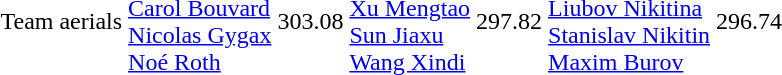<table>
<tr>
<td>Team aerials<br></td>
<td><br><a href='#'>Carol Bouvard</a><br><a href='#'>Nicolas Gygax</a><br><a href='#'>Noé Roth</a></td>
<td>303.08</td>
<td><br><a href='#'>Xu Mengtao</a><br><a href='#'>Sun Jiaxu</a><br><a href='#'>Wang Xindi</a></td>
<td>297.82</td>
<td><br><a href='#'>Liubov Nikitina</a><br><a href='#'>Stanislav Nikitin</a><br><a href='#'>Maxim Burov</a></td>
<td>296.74</td>
</tr>
</table>
